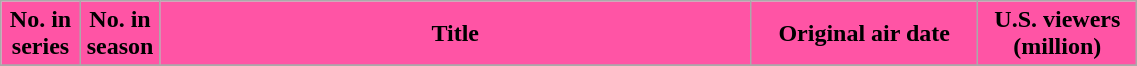<table class="wikitable plainrowheaders" style="width:60%;">
<tr>
<th style="background:#FF54A5; color:#000; width:7%;">No. in<br>series</th>
<th style="background:#FF54A5; color:#000; width:7%;">No. in<br>season</th>
<th style="background:#FF54A5; color:#000;">Title</th>
<th style="background:#FF54A5; color:#000; width:20%;">Original air date</th>
<th style="background:#FF54A5; color:#000; width:14%;">U.S. viewers<br>(million)</th>
</tr>
<tr>
</tr>
</table>
